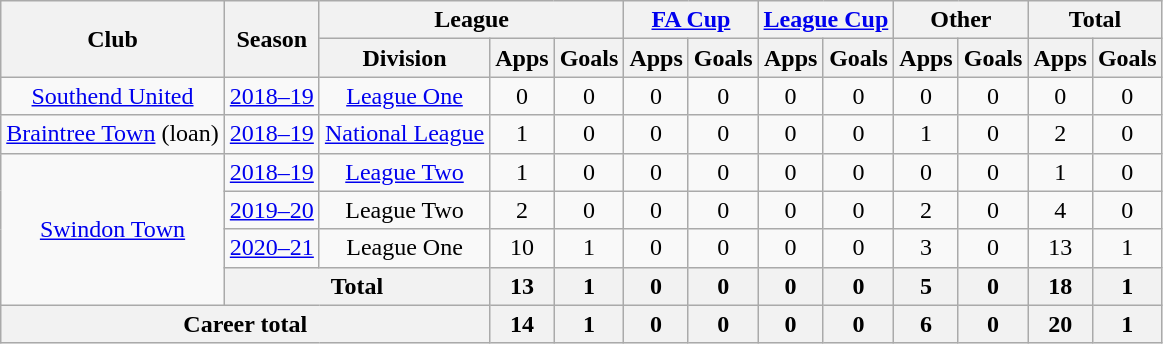<table class="wikitable" style="text-align:center">
<tr>
<th rowspan="2">Club</th>
<th rowspan="2">Season</th>
<th colspan="3">League</th>
<th colspan="2"><a href='#'>FA Cup</a></th>
<th colspan="2"><a href='#'>League Cup</a></th>
<th colspan="2">Other</th>
<th colspan="2">Total</th>
</tr>
<tr>
<th>Division</th>
<th>Apps</th>
<th>Goals</th>
<th>Apps</th>
<th>Goals</th>
<th>Apps</th>
<th>Goals</th>
<th>Apps</th>
<th>Goals</th>
<th>Apps</th>
<th>Goals</th>
</tr>
<tr>
<td><a href='#'>Southend United</a></td>
<td><a href='#'>2018–19</a></td>
<td><a href='#'>League One</a></td>
<td>0</td>
<td>0</td>
<td>0</td>
<td>0</td>
<td>0</td>
<td>0</td>
<td>0</td>
<td>0</td>
<td>0</td>
<td>0</td>
</tr>
<tr>
<td><a href='#'>Braintree Town</a> (loan)</td>
<td><a href='#'>2018–19</a></td>
<td><a href='#'>National League</a></td>
<td>1</td>
<td>0</td>
<td>0</td>
<td>0</td>
<td>0</td>
<td>0</td>
<td>1</td>
<td>0</td>
<td>2</td>
<td>0</td>
</tr>
<tr>
<td rowspan=4><a href='#'>Swindon Town</a></td>
<td><a href='#'>2018–19</a></td>
<td><a href='#'>League Two</a></td>
<td>1</td>
<td>0</td>
<td>0</td>
<td>0</td>
<td>0</td>
<td>0</td>
<td>0</td>
<td>0</td>
<td>1</td>
<td>0</td>
</tr>
<tr>
<td><a href='#'>2019–20</a></td>
<td>League Two</td>
<td>2</td>
<td>0</td>
<td>0</td>
<td>0</td>
<td>0</td>
<td>0</td>
<td>2</td>
<td>0</td>
<td>4</td>
<td>0</td>
</tr>
<tr>
<td><a href='#'>2020–21</a></td>
<td>League One</td>
<td>10</td>
<td>1</td>
<td>0</td>
<td>0</td>
<td>0</td>
<td>0</td>
<td>3</td>
<td>0</td>
<td>13</td>
<td>1</td>
</tr>
<tr>
<th colspan=2>Total</th>
<th>13</th>
<th>1</th>
<th>0</th>
<th>0</th>
<th>0</th>
<th>0</th>
<th>5</th>
<th>0</th>
<th>18</th>
<th>1</th>
</tr>
<tr>
<th colspan="3">Career total</th>
<th>14</th>
<th>1</th>
<th>0</th>
<th>0</th>
<th>0</th>
<th>0</th>
<th>6</th>
<th>0</th>
<th>20</th>
<th>1</th>
</tr>
</table>
